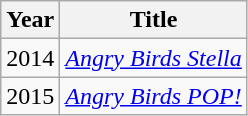<table class="wikitable">
<tr>
<th>Year</th>
<th>Title</th>
</tr>
<tr>
<td>2014</td>
<td><em><a href='#'>Angry Birds Stella</a></em></td>
</tr>
<tr>
<td>2015</td>
<td><em><a href='#'>Angry Birds POP!</a></em></td>
</tr>
</table>
